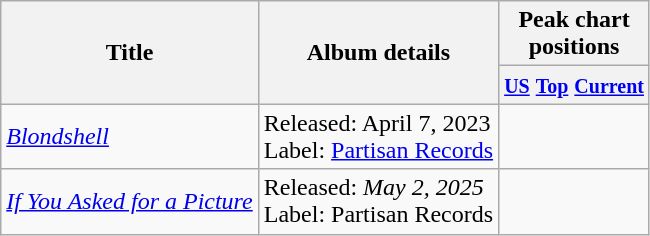<table class="wikitable">
<tr>
<th rowspan="2">Title</th>
<th rowspan="2">Album details</th>
<th>Peak chart<br>positions</th>
</tr>
<tr>
<th><small><a href='#'>US</a></small> <small><a href='#'>Top</a></small> <small><a href='#'>Current</a></small></th>
</tr>
<tr>
<td><a href='#'><em>Blondshell</em></a></td>
<td>Released: April 7, 2023<br>Label: <a href='#'>Partisan Records</a></td>
<td></td>
</tr>
<tr>
<td><em><a href='#'>If You Asked for a Picture</a></em></td>
<td>Released: <em>May 2, 2025</em><br>Label: Partisan Records</td>
<td></td>
</tr>
</table>
